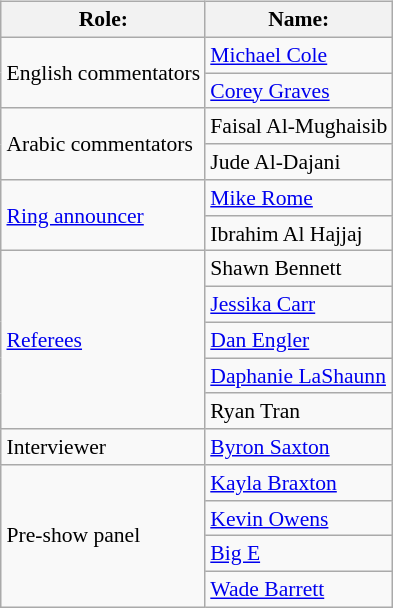<table class=wikitable style="font-size:90%; margin: 0.5em 0 0.5em 1em; float: right; clear: right;">
<tr>
<th>Role:</th>
<th>Name:</th>
</tr>
<tr>
<td rowspan=2>English commentators</td>
<td><a href='#'>Michael Cole</a></td>
</tr>
<tr>
<td><a href='#'>Corey Graves</a></td>
</tr>
<tr>
<td rowspan=2>Arabic commentators</td>
<td>Faisal Al-Mughaisib</td>
</tr>
<tr>
<td>Jude Al-Dajani</td>
</tr>
<tr>
<td rowspan="2"><a href='#'>Ring announcer</a></td>
<td><a href='#'>Mike Rome</a></td>
</tr>
<tr>
<td>Ibrahim Al Hajjaj </td>
</tr>
<tr>
<td rowspan=5><a href='#'>Referees</a></td>
<td>Shawn Bennett</td>
</tr>
<tr>
<td><a href='#'>Jessika Carr</a></td>
</tr>
<tr>
<td><a href='#'>Dan Engler</a></td>
</tr>
<tr>
<td><a href='#'>Daphanie LaShaunn</a></td>
</tr>
<tr>
<td>Ryan Tran</td>
</tr>
<tr>
<td>Interviewer</td>
<td><a href='#'>Byron Saxton</a></td>
</tr>
<tr>
<td rowspan=4>Pre-show panel</td>
<td><a href='#'>Kayla Braxton</a></td>
</tr>
<tr>
<td><a href='#'>Kevin Owens</a></td>
</tr>
<tr>
<td><a href='#'>Big E</a></td>
</tr>
<tr>
<td><a href='#'>Wade Barrett</a></td>
</tr>
</table>
